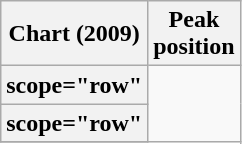<table class="wikitable sortable plainrowheaders">
<tr>
<th scope="col">Chart (2009)</th>
<th scope="col">Peak<br>position</th>
</tr>
<tr>
<th>scope="row" </th>
</tr>
<tr>
<th>scope="row" </th>
</tr>
<tr>
</tr>
</table>
